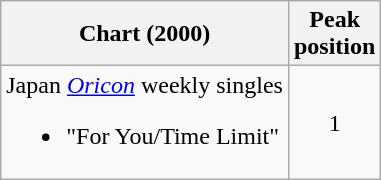<table class="wikitable sortable">
<tr>
<th>Chart (2000)</th>
<th>Peak<br>position</th>
</tr>
<tr>
<td>Japan <em><a href='#'>Oricon</a></em> weekly singles<br><ul><li>"For You/Time Limit"</li></ul></td>
<td align="center">1</td>
</tr>
</table>
